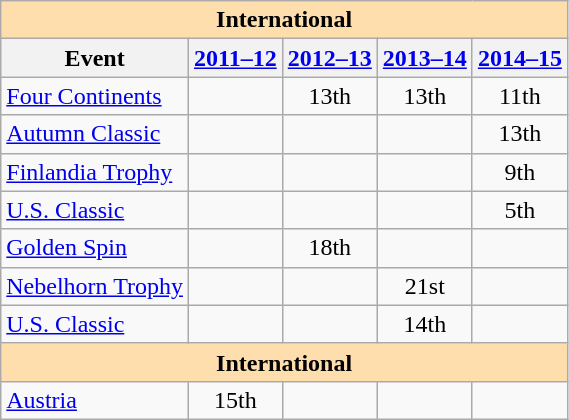<table class="wikitable" style="text-align:center">
<tr>
<th style="background-color: #ffdead; " colspan=5 align=center>International</th>
</tr>
<tr>
<th>Event</th>
<th><a href='#'>2011–12</a></th>
<th><a href='#'>2012–13</a></th>
<th><a href='#'>2013–14</a></th>
<th><a href='#'>2014–15</a></th>
</tr>
<tr>
<td align=left><a href='#'>Four Continents</a></td>
<td></td>
<td>13th</td>
<td>13th</td>
<td>11th</td>
</tr>
<tr>
<td align=left> <a href='#'>Autumn Classic</a></td>
<td></td>
<td></td>
<td></td>
<td>13th</td>
</tr>
<tr>
<td align=left> <a href='#'>Finlandia Trophy</a></td>
<td></td>
<td></td>
<td></td>
<td>9th</td>
</tr>
<tr>
<td align=left> <a href='#'>U.S. Classic</a></td>
<td></td>
<td></td>
<td></td>
<td>5th</td>
</tr>
<tr>
<td align=left><a href='#'>Golden Spin</a></td>
<td></td>
<td>18th</td>
<td></td>
<td></td>
</tr>
<tr>
<td align=left><a href='#'>Nebelhorn Trophy</a></td>
<td></td>
<td></td>
<td>21st</td>
<td></td>
</tr>
<tr>
<td align=left><a href='#'>U.S. Classic</a></td>
<td></td>
<td></td>
<td>14th</td>
<td></td>
</tr>
<tr>
<th style="background-color: #ffdead; " colspan=5 align=center>International</th>
</tr>
<tr>
<td align=left> <a href='#'>Austria</a></td>
<td>15th</td>
<td></td>
<td></td>
<td></td>
</tr>
</table>
